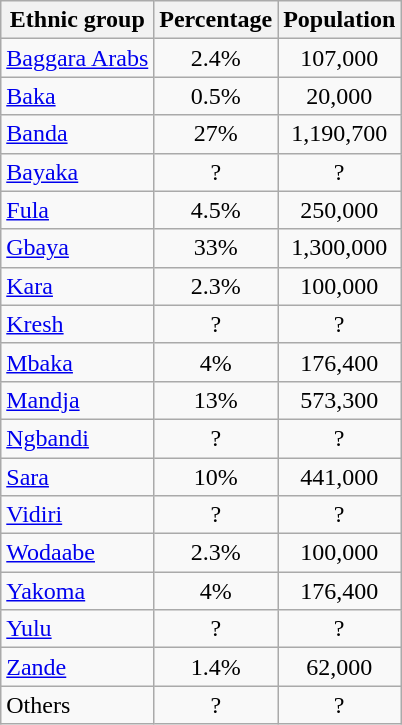<table class="wikitable sortable">
<tr>
<th>Ethnic group</th>
<th>Percentage</th>
<th>Population</th>
</tr>
<tr>
<td><a href='#'>Baggara Arabs</a></td>
<td align=center>2.4%</td>
<td align=center>107,000</td>
</tr>
<tr>
<td><a href='#'>Baka</a></td>
<td align=center>0.5%</td>
<td align=center>20,000</td>
</tr>
<tr>
<td><a href='#'>Banda</a></td>
<td align=center>27%</td>
<td align=center>1,190,700</td>
</tr>
<tr>
<td><a href='#'>Bayaka</a></td>
<td align=center>?</td>
<td align=center>?</td>
</tr>
<tr>
<td><a href='#'>Fula</a></td>
<td align=center>4.5%</td>
<td align=center>250,000</td>
</tr>
<tr>
<td><a href='#'>Gbaya</a></td>
<td align=center>33%</td>
<td align=center>1,300,000</td>
</tr>
<tr>
<td><a href='#'>Kara</a></td>
<td align=center>2.3%</td>
<td align=center>100,000</td>
</tr>
<tr>
<td><a href='#'>Kresh</a></td>
<td align=center>?</td>
<td align=center>?</td>
</tr>
<tr>
<td><a href='#'>Mbaka</a></td>
<td align=center>4%</td>
<td align=center>176,400</td>
</tr>
<tr>
<td><a href='#'>Mandja</a></td>
<td align=center>13%</td>
<td align=center>573,300</td>
</tr>
<tr>
<td><a href='#'>Ngbandi</a></td>
<td align=center>?</td>
<td align=center>?</td>
</tr>
<tr>
<td><a href='#'>Sara</a></td>
<td align=center>10%</td>
<td align=center>441,000</td>
</tr>
<tr>
<td><a href='#'>Vidiri</a></td>
<td align=center>?</td>
<td align=center>?</td>
</tr>
<tr>
<td><a href='#'>Wodaabe</a></td>
<td align=center>2.3%</td>
<td align=center>100,000</td>
</tr>
<tr>
<td><a href='#'>Yakoma</a></td>
<td align=center>4%</td>
<td align=center>176,400</td>
</tr>
<tr>
<td><a href='#'>Yulu</a></td>
<td align=center>?</td>
<td align=center>?</td>
</tr>
<tr>
<td><a href='#'>Zande</a></td>
<td align=center>1.4%</td>
<td align=center>62,000</td>
</tr>
<tr>
<td>Others</td>
<td align=center>?</td>
<td align=center>?</td>
</tr>
</table>
